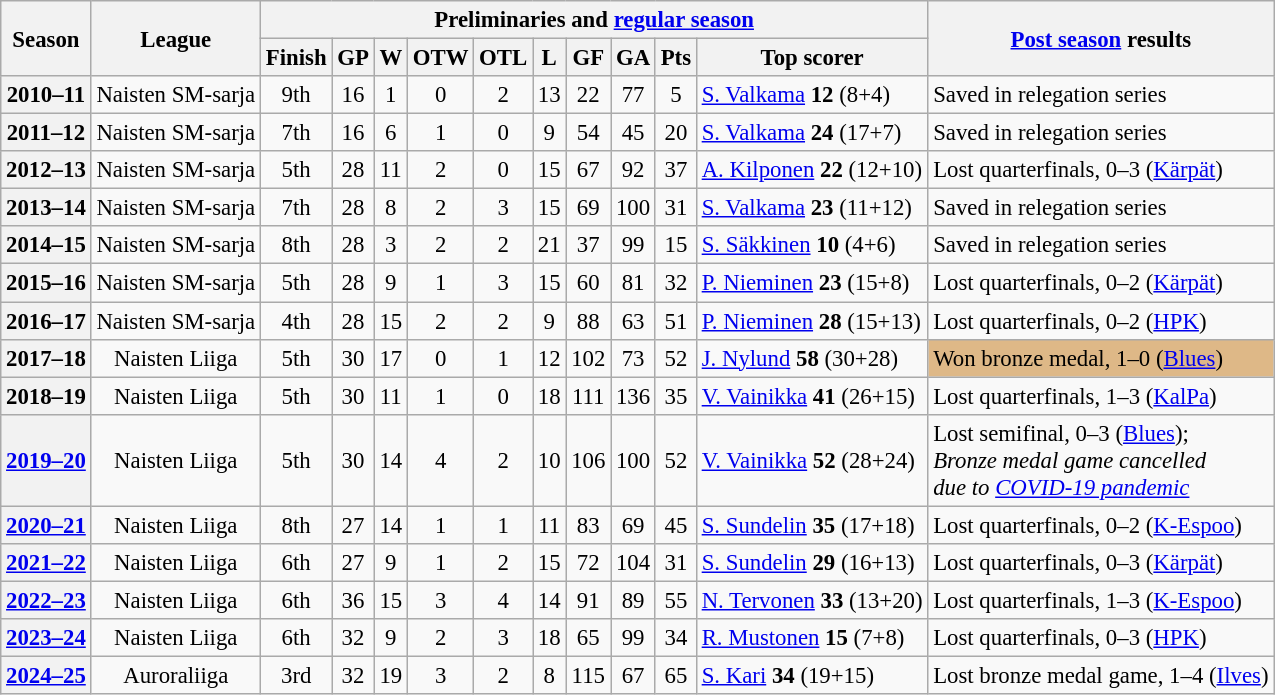<table class="wikitable" style="text-align: center; font-size: 95%">
<tr>
<th rowspan="2">Season</th>
<th rowspan="2">League</th>
<th colspan="10">Preliminaries and <a href='#'>regular season</a></th>
<th rowspan="2"><a href='#'>Post season</a> results</th>
</tr>
<tr>
<th>Finish</th>
<th>GP</th>
<th>W</th>
<th>OTW</th>
<th>OTL</th>
<th>L</th>
<th>GF</th>
<th>GA</th>
<th>Pts</th>
<th>Top scorer</th>
</tr>
<tr>
<th>2010–11</th>
<td>Naisten SM-sarja</td>
<td>9th</td>
<td>16</td>
<td>1</td>
<td>0</td>
<td>2</td>
<td>13</td>
<td>22</td>
<td>77</td>
<td>5</td>
<td align=left> <a href='#'>S. Valkama</a> <strong>12</strong> (8+4)</td>
<td align=left>Saved in relegation series</td>
</tr>
<tr>
<th>2011–12</th>
<td>Naisten SM-sarja</td>
<td>7th</td>
<td>16</td>
<td>6</td>
<td>1</td>
<td>0</td>
<td>9</td>
<td>54</td>
<td>45</td>
<td>20</td>
<td align=left> <a href='#'>S. Valkama</a> <strong>24</strong> (17+7)</td>
<td align=left>Saved in relegation series</td>
</tr>
<tr>
<th>2012–13</th>
<td>Naisten SM-sarja</td>
<td>5th</td>
<td>28</td>
<td>11</td>
<td>2</td>
<td>0</td>
<td>15</td>
<td>67</td>
<td>92</td>
<td>37</td>
<td align=left> <a href='#'>A. Kilponen</a> <strong>22</strong> (12+10)</td>
<td align=left>Lost quarterfinals, 0–3 (<a href='#'>Kärpät</a>)</td>
</tr>
<tr>
<th>2013–14</th>
<td>Naisten SM-sarja</td>
<td>7th</td>
<td>28</td>
<td>8</td>
<td>2</td>
<td>3</td>
<td>15</td>
<td>69</td>
<td>100</td>
<td>31</td>
<td align=left> <a href='#'>S. Valkama</a> <strong>23</strong> (11+12)</td>
<td align=left>Saved in relegation series</td>
</tr>
<tr>
<th>2014–15</th>
<td>Naisten SM-sarja</td>
<td>8th</td>
<td>28</td>
<td>3</td>
<td>2</td>
<td>2</td>
<td>21</td>
<td>37</td>
<td>99</td>
<td>15</td>
<td align=left> <a href='#'>S. Säkkinen</a> <strong>10</strong> (4+6)</td>
<td align=left>Saved in relegation series</td>
</tr>
<tr>
<th>2015–16</th>
<td>Naisten SM-sarja</td>
<td>5th</td>
<td>28</td>
<td>9</td>
<td>1</td>
<td>3</td>
<td>15</td>
<td>60</td>
<td>81</td>
<td>32</td>
<td align=left> <a href='#'>P. Nieminen</a> <strong>23</strong> (15+8)</td>
<td align=left>Lost quarterfinals, 0–2 (<a href='#'>Kärpät</a>)</td>
</tr>
<tr>
<th>2016–17</th>
<td>Naisten SM-sarja</td>
<td>4th</td>
<td>28</td>
<td>15</td>
<td>2</td>
<td>2</td>
<td>9</td>
<td>88</td>
<td>63</td>
<td>51</td>
<td align=left> <a href='#'>P. Nieminen</a> <strong>28</strong> (15+13)</td>
<td align=left>Lost quarterfinals, 0–2 (<a href='#'>HPK</a>)</td>
</tr>
<tr>
<th>2017–18</th>
<td>Naisten Liiga</td>
<td>5th</td>
<td>30</td>
<td>17</td>
<td>0</td>
<td>1</td>
<td>12</td>
<td>102</td>
<td>73</td>
<td>52</td>
<td align=left> <a href='#'>J. Nylund</a> <strong>58</strong> (30+28)</td>
<td align=left style="background:#DEB887">Won bronze medal, 1–0 (<a href='#'>Blues</a>)</td>
</tr>
<tr>
<th>2018–19</th>
<td>Naisten Liiga</td>
<td>5th</td>
<td>30</td>
<td>11</td>
<td>1</td>
<td>0</td>
<td>18</td>
<td>111</td>
<td>136</td>
<td>35</td>
<td align=left> <a href='#'>V. Vainikka</a> <strong>41</strong> (26+15)</td>
<td align=left>Lost quarterfinals, 1–3 (<a href='#'>KalPa</a>)</td>
</tr>
<tr>
<th><a href='#'>2019–20</a></th>
<td>Naisten Liiga</td>
<td>5th</td>
<td>30</td>
<td>14</td>
<td>4</td>
<td>2</td>
<td>10</td>
<td>106</td>
<td>100</td>
<td>52</td>
<td align=left> <a href='#'>V. Vainikka</a> <strong>52</strong> (28+24)</td>
<td align=left>Lost semifinal, 0–3 (<a href='#'>Blues</a>);<br><em>Bronze medal game cancelled<br>due to <a href='#'>COVID-19 pandemic</a></em></td>
</tr>
<tr>
<th><a href='#'>2020–21</a></th>
<td>Naisten Liiga</td>
<td>8th</td>
<td>27</td>
<td>14</td>
<td>1</td>
<td>1</td>
<td>11</td>
<td>83</td>
<td>69</td>
<td>45</td>
<td align=left> <a href='#'>S. Sundelin</a> <strong>35</strong> (17+18)</td>
<td align=left>Lost quarterfinals, 0–2 (<a href='#'>K-Espoo</a>)</td>
</tr>
<tr>
<th><a href='#'>2021–22</a></th>
<td>Naisten Liiga</td>
<td>6th</td>
<td>27</td>
<td>9</td>
<td>1</td>
<td>2</td>
<td>15</td>
<td>72</td>
<td>104</td>
<td>31</td>
<td align=left> <a href='#'>S. Sundelin</a> <strong>29</strong> (16+13)</td>
<td align=left>Lost quarterfinals, 0–3 (<a href='#'>Kärpät</a>)</td>
</tr>
<tr>
<th><a href='#'>2022–23</a></th>
<td>Naisten Liiga</td>
<td>6th</td>
<td>36</td>
<td>15</td>
<td>3</td>
<td>4</td>
<td>14</td>
<td>91</td>
<td>89</td>
<td>55</td>
<td align=left> <a href='#'>N. Tervonen</a> <strong>33</strong> (13+20)</td>
<td align=left>Lost quarterfinals, 1–3 (<a href='#'>K-Espoo</a>)</td>
</tr>
<tr>
<th><a href='#'>2023–24</a></th>
<td>Naisten Liiga</td>
<td>6th</td>
<td>32</td>
<td>9</td>
<td>2</td>
<td>3</td>
<td>18</td>
<td>65</td>
<td>99</td>
<td>34</td>
<td align=left> <a href='#'>R. Mustonen</a> <strong>15</strong> (7+8)</td>
<td align=left>Lost quarterfinals, 0–3 (<a href='#'>HPK</a>)</td>
</tr>
<tr>
<th><a href='#'>2024–25</a></th>
<td>Auroraliiga</td>
<td>3rd</td>
<td>32</td>
<td>19</td>
<td>3</td>
<td>2</td>
<td>8</td>
<td>115</td>
<td>67</td>
<td>65</td>
<td align=left> <a href='#'>S. Kari</a> <strong>34</strong> (19+15)</td>
<td align=left>Lost bronze medal game, 1–4 (<a href='#'>Ilves</a>)</td>
</tr>
</table>
